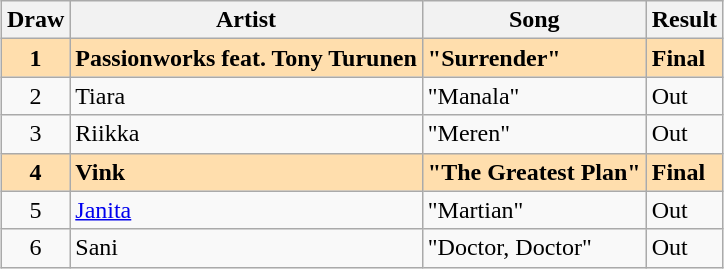<table class="sortable wikitable" style="margin: 1em auto 1em auto; text-align:center">
<tr>
<th>Draw</th>
<th>Artist</th>
<th>Song</th>
<th>Result</th>
</tr>
<tr style="font-weight:bold; background:navajowhite;">
<td>1</td>
<td align="left">Passionworks feat. Tony Turunen</td>
<td align="left">"Surrender"</td>
<td align="left">Final</td>
</tr>
<tr>
<td>2</td>
<td align="left">Tiara</td>
<td align="left">"Manala"</td>
<td align="left">Out</td>
</tr>
<tr>
<td>3</td>
<td align="left">Riikka</td>
<td align="left">"Meren"</td>
<td align="left">Out</td>
</tr>
<tr style="font-weight:bold; background:navajowhite;">
<td>4</td>
<td align="left">Vink</td>
<td align="left">"The Greatest Plan"</td>
<td align="left">Final</td>
</tr>
<tr>
<td>5</td>
<td align="left"><a href='#'>Janita</a></td>
<td align="left">"Martian"</td>
<td align="left">Out</td>
</tr>
<tr>
<td>6</td>
<td align="left">Sani</td>
<td align="left">"Doctor, Doctor"</td>
<td align="left">Out</td>
</tr>
</table>
